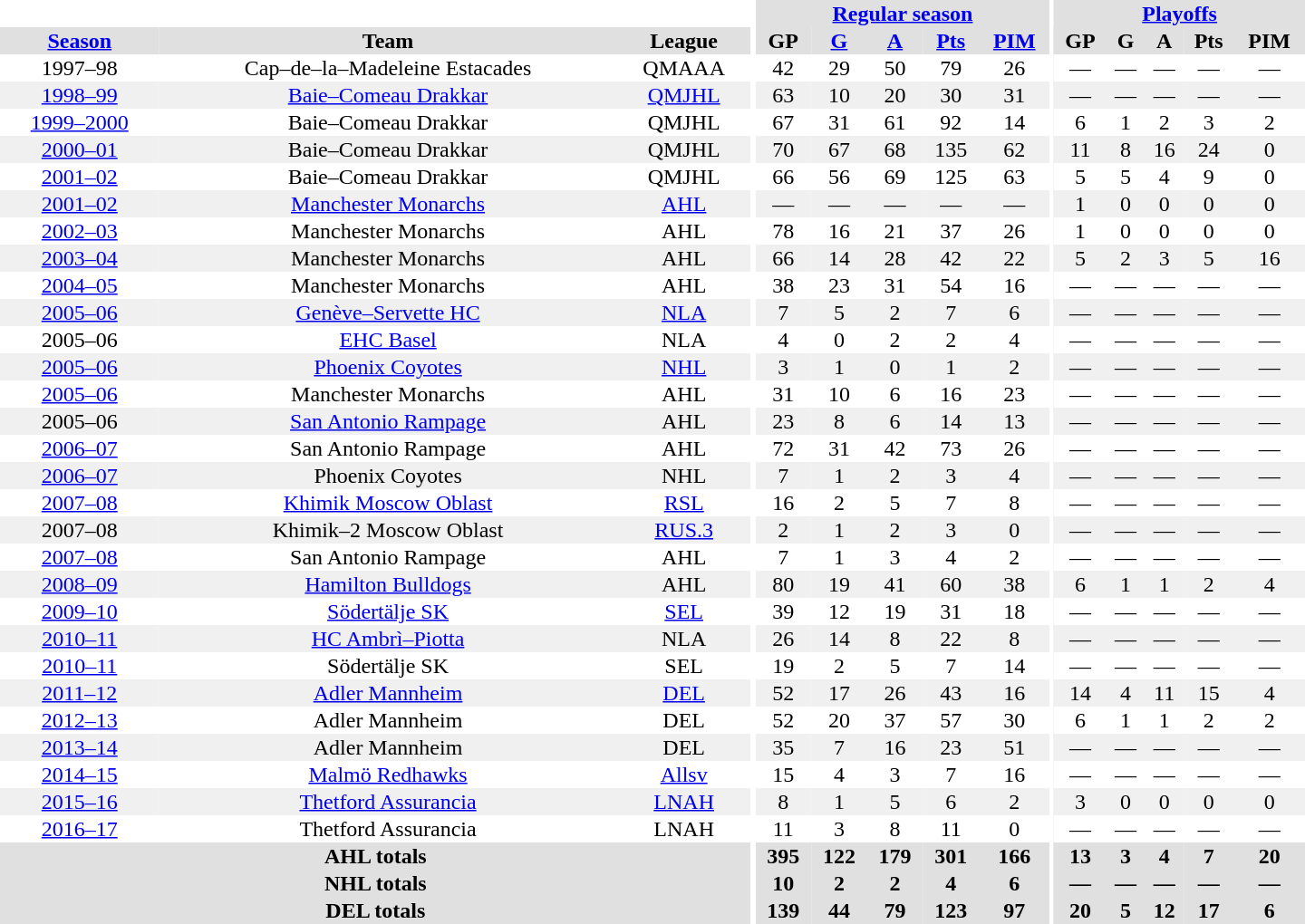<table border="0" cellpadding="1" cellspacing="0" style="text-align:center; width:60em">
<tr bgcolor="#e0e0e0">
<th colspan="3" bgcolor="#ffffff"></th>
<th rowspan="99" bgcolor="#ffffff"></th>
<th colspan="5"><a href='#'>Regular season</a></th>
<th rowspan="99" bgcolor="#ffffff"></th>
<th colspan="5"><a href='#'>Playoffs</a></th>
</tr>
<tr bgcolor="#e0e0e0">
<th><a href='#'>Season</a></th>
<th>Team</th>
<th>League</th>
<th>GP</th>
<th><a href='#'>G</a></th>
<th><a href='#'>A</a></th>
<th><a href='#'>Pts</a></th>
<th><a href='#'>PIM</a></th>
<th>GP</th>
<th>G</th>
<th>A</th>
<th>Pts</th>
<th>PIM</th>
</tr>
<tr>
<td>1997–98</td>
<td>Cap–de–la–Madeleine Estacades</td>
<td>QMAAA</td>
<td>42</td>
<td>29</td>
<td>50</td>
<td>79</td>
<td>26</td>
<td>—</td>
<td>—</td>
<td>—</td>
<td>—</td>
<td>—</td>
</tr>
<tr bgcolor="#f0f0f0">
<td><a href='#'>1998–99</a></td>
<td><a href='#'>Baie–Comeau Drakkar</a></td>
<td><a href='#'>QMJHL</a></td>
<td>63</td>
<td>10</td>
<td>20</td>
<td>30</td>
<td>31</td>
<td>—</td>
<td>—</td>
<td>—</td>
<td>—</td>
<td>—</td>
</tr>
<tr>
<td><a href='#'>1999–2000</a></td>
<td>Baie–Comeau Drakkar</td>
<td>QMJHL</td>
<td>67</td>
<td>31</td>
<td>61</td>
<td>92</td>
<td>14</td>
<td>6</td>
<td>1</td>
<td>2</td>
<td>3</td>
<td>2</td>
</tr>
<tr bgcolor="#f0f0f0">
<td><a href='#'>2000–01</a></td>
<td>Baie–Comeau Drakkar</td>
<td>QMJHL</td>
<td>70</td>
<td>67</td>
<td>68</td>
<td>135</td>
<td>62</td>
<td>11</td>
<td>8</td>
<td>16</td>
<td>24</td>
<td>0</td>
</tr>
<tr>
<td><a href='#'>2001–02</a></td>
<td>Baie–Comeau Drakkar</td>
<td>QMJHL</td>
<td>66</td>
<td>56</td>
<td>69</td>
<td>125</td>
<td>63</td>
<td>5</td>
<td>5</td>
<td>4</td>
<td>9</td>
<td>0</td>
</tr>
<tr bgcolor="#f0f0f0">
<td><a href='#'>2001–02</a></td>
<td><a href='#'>Manchester Monarchs</a></td>
<td><a href='#'>AHL</a></td>
<td>—</td>
<td>—</td>
<td>—</td>
<td>—</td>
<td>—</td>
<td>1</td>
<td>0</td>
<td>0</td>
<td>0</td>
<td>0</td>
</tr>
<tr>
<td><a href='#'>2002–03</a></td>
<td>Manchester Monarchs</td>
<td>AHL</td>
<td>78</td>
<td>16</td>
<td>21</td>
<td>37</td>
<td>26</td>
<td>1</td>
<td>0</td>
<td>0</td>
<td>0</td>
<td>0</td>
</tr>
<tr bgcolor="#f0f0f0">
<td><a href='#'>2003–04</a></td>
<td>Manchester Monarchs</td>
<td>AHL</td>
<td>66</td>
<td>14</td>
<td>28</td>
<td>42</td>
<td>22</td>
<td>5</td>
<td>2</td>
<td>3</td>
<td>5</td>
<td>16</td>
</tr>
<tr>
<td><a href='#'>2004–05</a></td>
<td>Manchester Monarchs</td>
<td>AHL</td>
<td>38</td>
<td>23</td>
<td>31</td>
<td>54</td>
<td>16</td>
<td>—</td>
<td>—</td>
<td>—</td>
<td>—</td>
<td>—</td>
</tr>
<tr bgcolor="#f0f0f0">
<td><a href='#'>2005–06</a></td>
<td><a href='#'>Genève–Servette HC</a></td>
<td><a href='#'>NLA</a></td>
<td>7</td>
<td>5</td>
<td>2</td>
<td>7</td>
<td>6</td>
<td>—</td>
<td>—</td>
<td>—</td>
<td>—</td>
<td>—</td>
</tr>
<tr>
<td>2005–06</td>
<td><a href='#'>EHC Basel</a></td>
<td>NLA</td>
<td>4</td>
<td>0</td>
<td>2</td>
<td>2</td>
<td>4</td>
<td>—</td>
<td>—</td>
<td>—</td>
<td>—</td>
<td>—</td>
</tr>
<tr bgcolor="#f0f0f0">
<td><a href='#'>2005–06</a></td>
<td><a href='#'>Phoenix Coyotes</a></td>
<td><a href='#'>NHL</a></td>
<td>3</td>
<td>1</td>
<td>0</td>
<td>1</td>
<td>2</td>
<td>—</td>
<td>—</td>
<td>—</td>
<td>—</td>
<td>—</td>
</tr>
<tr>
<td><a href='#'>2005–06</a></td>
<td>Manchester Monarchs</td>
<td>AHL</td>
<td>31</td>
<td>10</td>
<td>6</td>
<td>16</td>
<td>23</td>
<td>—</td>
<td>—</td>
<td>—</td>
<td>—</td>
<td>—</td>
</tr>
<tr bgcolor="#f0f0f0">
<td>2005–06</td>
<td><a href='#'>San Antonio Rampage</a></td>
<td>AHL</td>
<td>23</td>
<td>8</td>
<td>6</td>
<td>14</td>
<td>13</td>
<td>—</td>
<td>—</td>
<td>—</td>
<td>—</td>
<td>—</td>
</tr>
<tr>
<td><a href='#'>2006–07</a></td>
<td>San Antonio Rampage</td>
<td>AHL</td>
<td>72</td>
<td>31</td>
<td>42</td>
<td>73</td>
<td>26</td>
<td>—</td>
<td>—</td>
<td>—</td>
<td>—</td>
<td>—</td>
</tr>
<tr bgcolor="#f0f0f0">
<td><a href='#'>2006–07</a></td>
<td>Phoenix Coyotes</td>
<td>NHL</td>
<td>7</td>
<td>1</td>
<td>2</td>
<td>3</td>
<td>4</td>
<td>—</td>
<td>—</td>
<td>—</td>
<td>—</td>
<td>—</td>
</tr>
<tr>
<td><a href='#'>2007–08</a></td>
<td><a href='#'>Khimik Moscow Oblast</a></td>
<td><a href='#'>RSL</a></td>
<td>16</td>
<td>2</td>
<td>5</td>
<td>7</td>
<td>8</td>
<td>—</td>
<td>—</td>
<td>—</td>
<td>—</td>
<td>—</td>
</tr>
<tr bgcolor="#f0f0f0">
<td>2007–08</td>
<td>Khimik–2 Moscow Oblast</td>
<td><a href='#'>RUS.3</a></td>
<td>2</td>
<td>1</td>
<td>2</td>
<td>3</td>
<td>0</td>
<td>—</td>
<td>—</td>
<td>—</td>
<td>—</td>
<td>—</td>
</tr>
<tr>
<td><a href='#'>2007–08</a></td>
<td>San Antonio Rampage</td>
<td>AHL</td>
<td>7</td>
<td>1</td>
<td>3</td>
<td>4</td>
<td>2</td>
<td>—</td>
<td>—</td>
<td>—</td>
<td>—</td>
<td>—</td>
</tr>
<tr bgcolor="#f0f0f0">
<td><a href='#'>2008–09</a></td>
<td><a href='#'>Hamilton Bulldogs</a></td>
<td>AHL</td>
<td>80</td>
<td>19</td>
<td>41</td>
<td>60</td>
<td>38</td>
<td>6</td>
<td>1</td>
<td>1</td>
<td>2</td>
<td>4</td>
</tr>
<tr>
<td><a href='#'>2009–10</a></td>
<td><a href='#'>Södertälje SK</a></td>
<td><a href='#'>SEL</a></td>
<td>39</td>
<td>12</td>
<td>19</td>
<td>31</td>
<td>18</td>
<td>—</td>
<td>—</td>
<td>—</td>
<td>—</td>
<td>—</td>
</tr>
<tr bgcolor="#f0f0f0">
<td><a href='#'>2010–11</a></td>
<td><a href='#'>HC Ambrì–Piotta</a></td>
<td>NLA</td>
<td>26</td>
<td>14</td>
<td>8</td>
<td>22</td>
<td>8</td>
<td>—</td>
<td>—</td>
<td>—</td>
<td>—</td>
<td>—</td>
</tr>
<tr>
<td><a href='#'>2010–11</a></td>
<td>Södertälje SK</td>
<td>SEL</td>
<td>19</td>
<td>2</td>
<td>5</td>
<td>7</td>
<td>14</td>
<td>—</td>
<td>—</td>
<td>—</td>
<td>—</td>
<td>—</td>
</tr>
<tr bgcolor="#f0f0f0">
<td><a href='#'>2011–12</a></td>
<td><a href='#'>Adler Mannheim</a></td>
<td><a href='#'>DEL</a></td>
<td>52</td>
<td>17</td>
<td>26</td>
<td>43</td>
<td>16</td>
<td>14</td>
<td>4</td>
<td>11</td>
<td>15</td>
<td>4</td>
</tr>
<tr>
<td><a href='#'>2012–13</a></td>
<td>Adler Mannheim</td>
<td>DEL</td>
<td>52</td>
<td>20</td>
<td>37</td>
<td>57</td>
<td>30</td>
<td>6</td>
<td>1</td>
<td>1</td>
<td>2</td>
<td>2</td>
</tr>
<tr bgcolor="#f0f0f0">
<td><a href='#'>2013–14</a></td>
<td>Adler Mannheim</td>
<td>DEL</td>
<td>35</td>
<td>7</td>
<td>16</td>
<td>23</td>
<td>51</td>
<td>—</td>
<td>—</td>
<td>—</td>
<td>—</td>
<td>—</td>
</tr>
<tr>
<td><a href='#'>2014–15</a></td>
<td><a href='#'>Malmö Redhawks</a></td>
<td><a href='#'>Allsv</a></td>
<td>15</td>
<td>4</td>
<td>3</td>
<td>7</td>
<td>16</td>
<td>—</td>
<td>—</td>
<td>—</td>
<td>—</td>
<td>—</td>
</tr>
<tr bgcolor="#f0f0f0">
<td><a href='#'>2015–16</a></td>
<td><a href='#'>Thetford Assurancia</a></td>
<td><a href='#'>LNAH</a></td>
<td>8</td>
<td>1</td>
<td>5</td>
<td>6</td>
<td>2</td>
<td>3</td>
<td>0</td>
<td>0</td>
<td>0</td>
<td>0</td>
</tr>
<tr>
<td><a href='#'>2016–17</a></td>
<td>Thetford Assurancia</td>
<td>LNAH</td>
<td>11</td>
<td>3</td>
<td>8</td>
<td>11</td>
<td>0</td>
<td>—</td>
<td>—</td>
<td>—</td>
<td>—</td>
<td>—</td>
</tr>
<tr bgcolor="#e0e0e0">
<th colspan="3">AHL totals</th>
<th>395</th>
<th>122</th>
<th>179</th>
<th>301</th>
<th>166</th>
<th>13</th>
<th>3</th>
<th>4</th>
<th>7</th>
<th>20</th>
</tr>
<tr bgcolor="#e0e0e0">
<th colspan="3">NHL totals</th>
<th>10</th>
<th>2</th>
<th>2</th>
<th>4</th>
<th>6</th>
<th>—</th>
<th>—</th>
<th>—</th>
<th>—</th>
<th>—</th>
</tr>
<tr bgcolor="#e0e0e0">
<th colspan="3">DEL totals</th>
<th>139</th>
<th>44</th>
<th>79</th>
<th>123</th>
<th>97</th>
<th>20</th>
<th>5</th>
<th>12</th>
<th>17</th>
<th>6</th>
</tr>
</table>
